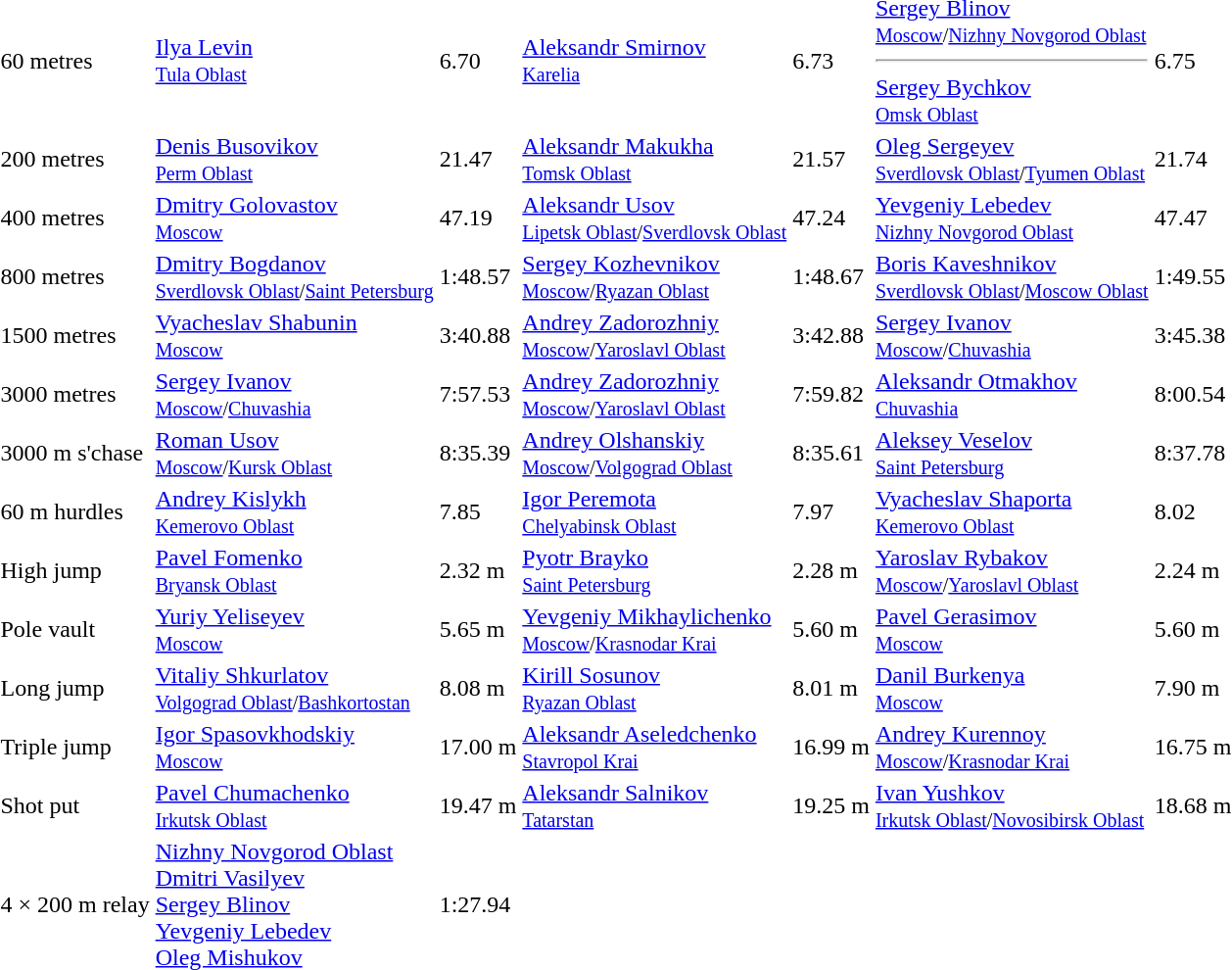<table>
<tr>
<td>60 metres</td>
<td><a href='#'>Ilya Levin</a><br><small><a href='#'>Tula Oblast</a></small></td>
<td>6.70</td>
<td><a href='#'>Aleksandr Smirnov</a><br><small><a href='#'>Karelia</a></small></td>
<td>6.73</td>
<td><a href='#'>Sergey Blinov</a><br><small><a href='#'>Moscow</a>/<a href='#'>Nizhny Novgorod Oblast</a></small><hr><a href='#'>Sergey Bychkov</a><br><small><a href='#'>Omsk Oblast</a></small></td>
<td>6.75</td>
</tr>
<tr>
<td>200 metres</td>
<td><a href='#'>Denis Busovikov</a><br><small><a href='#'>Perm Oblast</a></small></td>
<td>21.47</td>
<td><a href='#'>Aleksandr Makukha</a><br><small><a href='#'>Tomsk Oblast</a></small></td>
<td>21.57</td>
<td><a href='#'>Oleg Sergeyev</a><br><small><a href='#'>Sverdlovsk Oblast</a>/<a href='#'>Tyumen Oblast</a></small></td>
<td>21.74</td>
</tr>
<tr>
<td>400 metres</td>
<td><a href='#'>Dmitry Golovastov</a><br><small><a href='#'>Moscow</a></small></td>
<td>47.19</td>
<td><a href='#'>Aleksandr Usov</a><br><small><a href='#'>Lipetsk Oblast</a>/<a href='#'>Sverdlovsk Oblast</a></small></td>
<td>47.24</td>
<td><a href='#'>Yevgeniy Lebedev</a><br><small><a href='#'>Nizhny Novgorod Oblast</a></small></td>
<td>47.47</td>
</tr>
<tr>
<td>800 metres</td>
<td><a href='#'>Dmitry Bogdanov</a><br><small><a href='#'>Sverdlovsk Oblast</a>/<a href='#'>Saint Petersburg</a></small></td>
<td>1:48.57</td>
<td><a href='#'>Sergey Kozhevnikov</a><br><small><a href='#'>Moscow</a>/<a href='#'>Ryazan Oblast</a></small></td>
<td>1:48.67</td>
<td><a href='#'>Boris Kaveshnikov</a><br><small><a href='#'>Sverdlovsk Oblast</a>/<a href='#'>Moscow Oblast</a></small></td>
<td>1:49.55</td>
</tr>
<tr>
<td>1500 metres</td>
<td><a href='#'>Vyacheslav Shabunin</a><br><small><a href='#'>Moscow</a></small></td>
<td>3:40.88</td>
<td><a href='#'>Andrey Zadorozhniy</a><br><small><a href='#'>Moscow</a>/<a href='#'>Yaroslavl Oblast</a></small></td>
<td>3:42.88</td>
<td><a href='#'>Sergey Ivanov</a><br><small><a href='#'>Moscow</a>/<a href='#'>Chuvashia</a></small></td>
<td>3:45.38</td>
</tr>
<tr>
<td>3000 metres</td>
<td><a href='#'>Sergey Ivanov</a><br><small><a href='#'>Moscow</a>/<a href='#'>Chuvashia</a></small></td>
<td>7:57.53</td>
<td><a href='#'>Andrey Zadorozhniy</a><br><small><a href='#'>Moscow</a>/<a href='#'>Yaroslavl Oblast</a></small></td>
<td>7:59.82</td>
<td><a href='#'>Aleksandr Otmakhov</a><br><small><a href='#'>Chuvashia</a></small></td>
<td>8:00.54</td>
</tr>
<tr>
<td>3000 m s'chase</td>
<td><a href='#'>Roman Usov</a><br><small><a href='#'>Moscow</a>/<a href='#'>Kursk Oblast</a></small></td>
<td>8:35.39</td>
<td><a href='#'>Andrey Olshanskiy</a><br><small><a href='#'>Moscow</a>/<a href='#'>Volgograd Oblast</a></small></td>
<td>8:35.61</td>
<td><a href='#'>Aleksey Veselov</a><br><small><a href='#'>Saint Petersburg</a></small></td>
<td>8:37.78</td>
</tr>
<tr>
<td>60 m hurdles</td>
<td><a href='#'>Andrey Kislykh</a><br><small><a href='#'>Kemerovo Oblast</a></small></td>
<td>7.85</td>
<td><a href='#'>Igor Peremota</a><br><small><a href='#'>Chelyabinsk Oblast</a></small></td>
<td>7.97</td>
<td><a href='#'>Vyacheslav Shaporta</a><br><small><a href='#'>Kemerovo Oblast</a></small></td>
<td>8.02</td>
</tr>
<tr>
<td>High jump</td>
<td><a href='#'>Pavel Fomenko</a><br><small><a href='#'>Bryansk Oblast</a></small></td>
<td>2.32 m</td>
<td><a href='#'>Pyotr Brayko</a><br><small><a href='#'>Saint Petersburg</a></small></td>
<td>2.28 m</td>
<td><a href='#'>Yaroslav Rybakov</a><br><small><a href='#'>Moscow</a>/<a href='#'>Yaroslavl Oblast</a></small></td>
<td>2.24 m</td>
</tr>
<tr>
<td>Pole vault</td>
<td><a href='#'>Yuriy Yeliseyev</a><br><small><a href='#'>Moscow</a></small></td>
<td>5.65 m</td>
<td><a href='#'>Yevgeniy Mikhaylichenko</a><br><small><a href='#'>Moscow</a>/<a href='#'>Krasnodar Krai</a></small></td>
<td>5.60 m</td>
<td><a href='#'>Pavel Gerasimov</a><br><small><a href='#'>Moscow</a></small></td>
<td>5.60 m</td>
</tr>
<tr>
<td>Long jump</td>
<td><a href='#'>Vitaliy Shkurlatov</a><br><small><a href='#'>Volgograd Oblast</a>/<a href='#'>Bashkortostan</a></small></td>
<td>8.08 m</td>
<td><a href='#'>Kirill Sosunov</a><br><small><a href='#'>Ryazan Oblast</a></small></td>
<td>8.01 m</td>
<td><a href='#'>Danil Burkenya</a><br><small><a href='#'>Moscow</a></small></td>
<td>7.90 m</td>
</tr>
<tr>
<td>Triple jump</td>
<td><a href='#'>Igor Spasovkhodskiy</a><br><small><a href='#'>Moscow</a></small></td>
<td>17.00 m</td>
<td><a href='#'>Aleksandr Aseledchenko</a><br><small><a href='#'>Stavropol Krai</a></small></td>
<td>16.99 m</td>
<td><a href='#'>Andrey Kurennoy</a><br><small><a href='#'>Moscow</a>/<a href='#'>Krasnodar Krai</a></small></td>
<td>16.75 m</td>
</tr>
<tr>
<td>Shot put</td>
<td><a href='#'>Pavel Chumachenko</a><br><small><a href='#'>Irkutsk Oblast</a></small></td>
<td>19.47 m</td>
<td><a href='#'>Aleksandr Salnikov</a><br><small><a href='#'>Tatarstan</a></small></td>
<td>19.25 m</td>
<td><a href='#'>Ivan Yushkov</a><br><small><a href='#'>Irkutsk Oblast</a>/<a href='#'>Novosibirsk Oblast</a></small></td>
<td>18.68 m</td>
</tr>
<tr>
<td>4 × 200 m relay</td>
<td><a href='#'>Nizhny Novgorod Oblast</a><br><a href='#'>Dmitri Vasilyev</a><br><a href='#'>Sergey Blinov</a><br><a href='#'>Yevgeniy Lebedev</a><br><a href='#'>Oleg Mishukov</a></td>
<td>1:27.94</td>
<td></td>
<td></td>
<td></td>
<td></td>
</tr>
</table>
